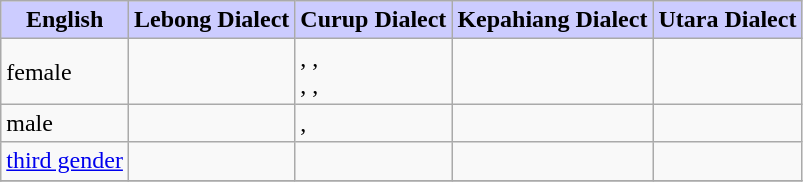<table class="wikitable">
<tr>
<th style="background: #CCCCFF;">English</th>
<th style="background: #CCCCFF;">Lebong Dialect</th>
<th style="background: #CCCCFF;">Curup Dialect</th>
<th style="background: #CCCCFF;">Kepahiang Dialect</th>
<th style="background: #CCCCFF;">Utara Dialect</th>
</tr>
<tr>
<td>female</td>
<td></td>
<td>, , <br>, , <br></td>
<td></td>
<td></td>
</tr>
<tr>
<td>male</td>
<td></td>
<td>, <br></td>
<td></td>
<td></td>
</tr>
<tr>
<td><a href='#'>third gender</a></td>
<td></td>
<td></td>
<td></td>
<td></td>
</tr>
<tr>
</tr>
</table>
